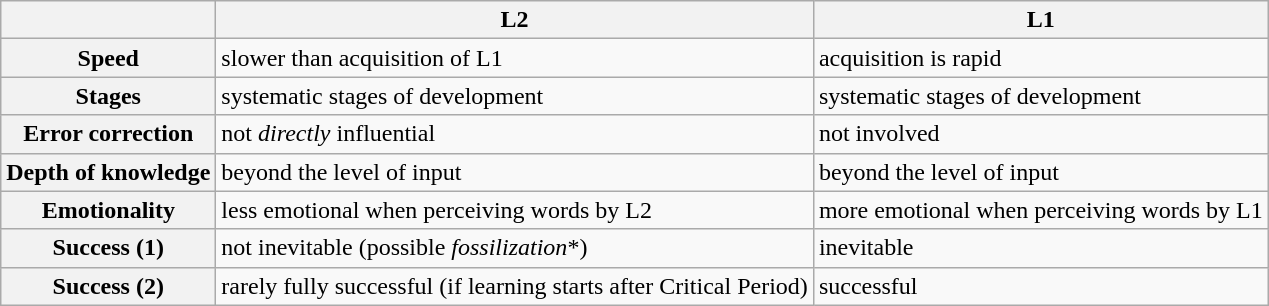<table class="wikitable">
<tr>
<th></th>
<th>L2</th>
<th>L1</th>
</tr>
<tr>
<th>Speed</th>
<td>slower than acquisition of L1</td>
<td>acquisition is rapid</td>
</tr>
<tr>
<th>Stages</th>
<td>systematic stages of development</td>
<td>systematic stages of development</td>
</tr>
<tr>
<th>Error correction</th>
<td>not <em>directly</em> influential</td>
<td>not involved</td>
</tr>
<tr>
<th>Depth of knowledge</th>
<td>beyond the level of input</td>
<td>beyond the level of input</td>
</tr>
<tr>
<th>Emotionality</th>
<td>less emotional when perceiving words by L2</td>
<td>more emotional when perceiving words by L1</td>
</tr>
<tr>
<th>Success (1)</th>
<td>not inevitable (possible <em>fossilization</em>*)</td>
<td>inevitable</td>
</tr>
<tr>
<th>Success (2)</th>
<td>rarely fully successful (if learning starts after Critical Period)</td>
<td>successful</td>
</tr>
</table>
